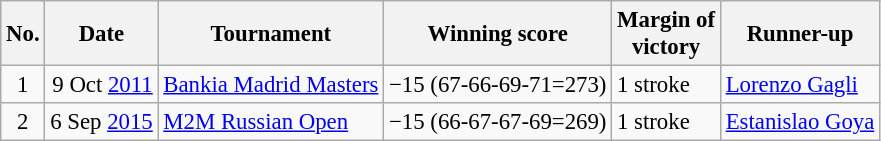<table class="wikitable" style="font-size:95%;">
<tr>
<th>No.</th>
<th>Date</th>
<th>Tournament</th>
<th>Winning score</th>
<th>Margin of<br>victory</th>
<th>Runner-up</th>
</tr>
<tr>
<td align=center>1</td>
<td align=right>9 Oct <a href='#'>2011</a></td>
<td><a href='#'>Bankia Madrid Masters</a></td>
<td>−15 (67-66-69-71=273)</td>
<td>1 stroke</td>
<td> <a href='#'>Lorenzo Gagli</a></td>
</tr>
<tr>
<td align=center>2</td>
<td align=right>6 Sep <a href='#'>2015</a></td>
<td><a href='#'>M2M Russian Open</a></td>
<td>−15 (66-67-67-69=269)</td>
<td>1 stroke</td>
<td> <a href='#'>Estanislao Goya</a></td>
</tr>
</table>
